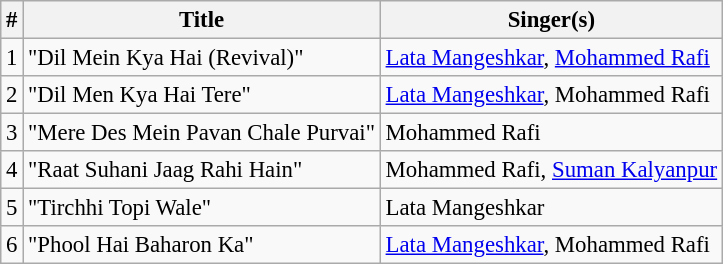<table class="wikitable" style="font-size:95%;">
<tr>
<th>#</th>
<th>Title</th>
<th>Singer(s)</th>
</tr>
<tr>
<td>1</td>
<td>"Dil Mein Kya Hai (Revival)"</td>
<td><a href='#'>Lata Mangeshkar</a>, <a href='#'>Mohammed Rafi</a></td>
</tr>
<tr>
<td>2</td>
<td>"Dil Men Kya Hai Tere"</td>
<td><a href='#'>Lata Mangeshkar</a>, Mohammed Rafi</td>
</tr>
<tr>
<td>3</td>
<td>"Mere Des Mein Pavan Chale Purvai"</td>
<td>Mohammed Rafi</td>
</tr>
<tr>
<td>4</td>
<td>"Raat Suhani Jaag Rahi Hain"</td>
<td>Mohammed Rafi, <a href='#'>Suman Kalyanpur</a></td>
</tr>
<tr>
<td>5</td>
<td>"Tirchhi Topi Wale"</td>
<td>Lata Mangeshkar</td>
</tr>
<tr>
<td>6</td>
<td>"Phool Hai Baharon Ka"</td>
<td><a href='#'>Lata Mangeshkar</a>, Mohammed Rafi</td>
</tr>
</table>
